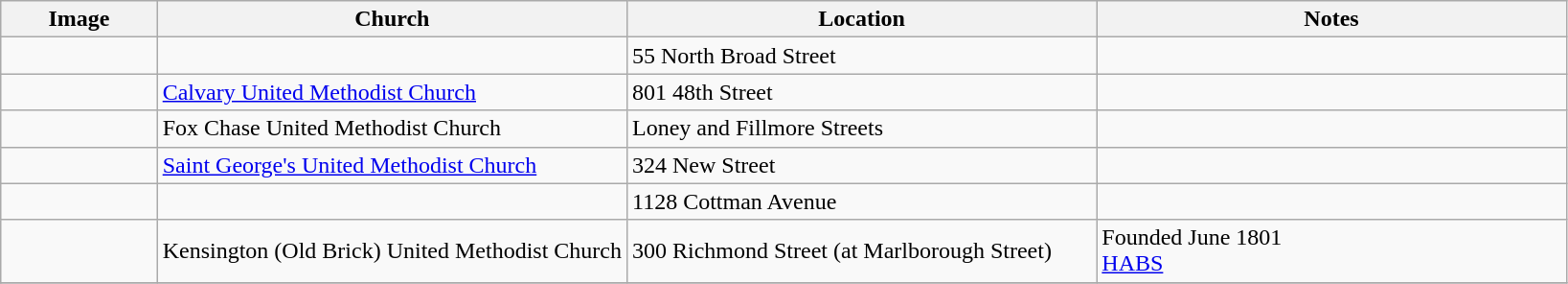<table class="wikitable">
<tr>
<th width="10%">Image</th>
<th width="30%">Church</th>
<th width="30%">Location</th>
<th width="30%">Notes</th>
</tr>
<tr>
<td></td>
<td></td>
<td>55 North Broad Street</td>
<td></td>
</tr>
<tr>
<td></td>
<td><a href='#'>Calvary United Methodist Church</a></td>
<td>801 48th Street</td>
<td></td>
</tr>
<tr>
<td></td>
<td>Fox Chase United Methodist Church</td>
<td>Loney and Fillmore Streets</td>
<td></td>
</tr>
<tr>
<td></td>
<td><a href='#'>Saint George's United Methodist Church</a></td>
<td>324 New Street</td>
<td></td>
</tr>
<tr>
<td></td>
<td></td>
<td>1128 Cottman Avenue</td>
<td></td>
</tr>
<tr>
<td></td>
<td>Kensington (Old Brick) United Methodist Church</td>
<td>300 Richmond Street (at Marlborough Street)</td>
<td>Founded June 1801<br><a href='#'>HABS</a> </td>
</tr>
<tr>
</tr>
</table>
